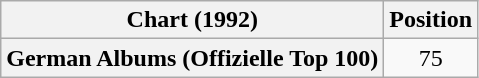<table class="wikitable plainrowheaders" style="text-align:center">
<tr>
<th scope="col">Chart (1992)</th>
<th scope="col">Position</th>
</tr>
<tr>
<th scope="row">German Albums (Offizielle Top 100)</th>
<td>75</td>
</tr>
</table>
